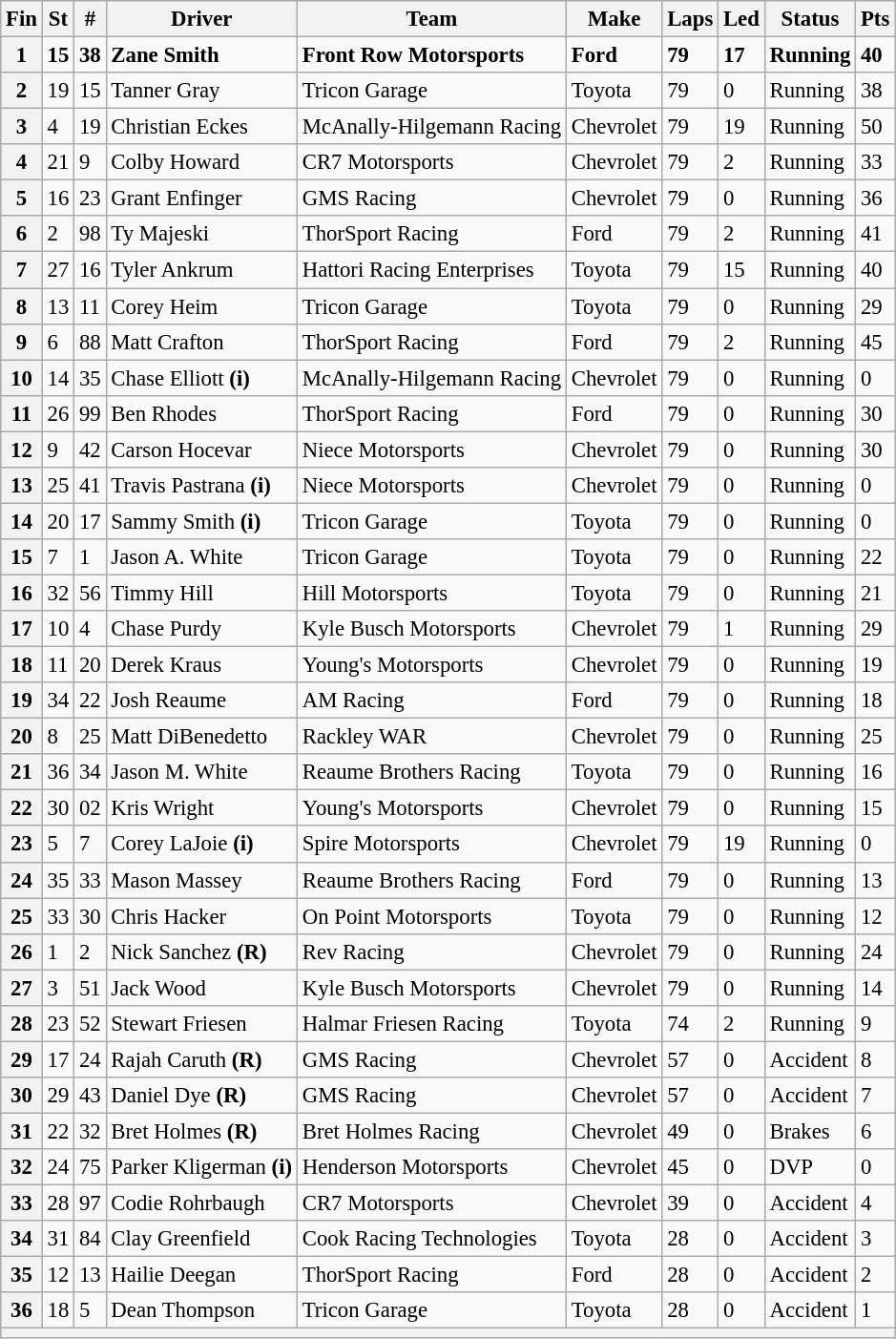<table class="wikitable" style="font-size:95%">
<tr>
<th>Fin</th>
<th>St</th>
<th>#</th>
<th>Driver</th>
<th>Team</th>
<th>Make</th>
<th>Laps</th>
<th>Led</th>
<th>Status</th>
<th>Pts</th>
</tr>
<tr>
<th>1</th>
<td><strong>15</strong></td>
<td><strong>38</strong></td>
<td><strong>Zane Smith</strong></td>
<td><strong>Front Row Motorsports</strong></td>
<td><strong>Ford</strong></td>
<td><strong>79</strong></td>
<td><strong>17</strong></td>
<td><strong>Running</strong></td>
<td><strong>40</strong></td>
</tr>
<tr>
<th>2</th>
<td>19</td>
<td>15</td>
<td>Tanner Gray</td>
<td>Tricon Garage</td>
<td>Toyota</td>
<td>79</td>
<td>0</td>
<td>Running</td>
<td>38</td>
</tr>
<tr>
<th>3</th>
<td>4</td>
<td>19</td>
<td>Christian Eckes</td>
<td>McAnally-Hilgemann Racing</td>
<td>Chevrolet</td>
<td>79</td>
<td>19</td>
<td>Running</td>
<td>50</td>
</tr>
<tr>
<th>4</th>
<td>21</td>
<td>9</td>
<td>Colby Howard</td>
<td>CR7 Motorsports</td>
<td>Chevrolet</td>
<td>79</td>
<td>2</td>
<td>Running</td>
<td>33</td>
</tr>
<tr>
<th>5</th>
<td>16</td>
<td>23</td>
<td>Grant Enfinger</td>
<td>GMS Racing</td>
<td>Chevrolet</td>
<td>79</td>
<td>0</td>
<td>Running</td>
<td>36</td>
</tr>
<tr>
<th>6</th>
<td>2</td>
<td>98</td>
<td>Ty Majeski</td>
<td>ThorSport Racing</td>
<td>Ford</td>
<td>79</td>
<td>2</td>
<td>Running</td>
<td>41</td>
</tr>
<tr>
<th>7</th>
<td>27</td>
<td>16</td>
<td>Tyler Ankrum</td>
<td>Hattori Racing Enterprises</td>
<td>Toyota</td>
<td>79</td>
<td>15</td>
<td>Running</td>
<td>40</td>
</tr>
<tr>
<th>8</th>
<td>13</td>
<td>11</td>
<td>Corey Heim</td>
<td>Tricon Garage</td>
<td>Toyota</td>
<td>79</td>
<td>0</td>
<td>Running</td>
<td>29</td>
</tr>
<tr>
<th>9</th>
<td>6</td>
<td>88</td>
<td>Matt Crafton</td>
<td>ThorSport Racing</td>
<td>Ford</td>
<td>79</td>
<td>2</td>
<td>Running</td>
<td>45</td>
</tr>
<tr>
<th>10</th>
<td>14</td>
<td>35</td>
<td>Chase Elliott <strong>(i)</strong></td>
<td>McAnally-Hilgemann Racing</td>
<td>Chevrolet</td>
<td>79</td>
<td>0</td>
<td>Running</td>
<td>0</td>
</tr>
<tr>
<th>11</th>
<td>26</td>
<td>99</td>
<td>Ben Rhodes</td>
<td>ThorSport Racing</td>
<td>Ford</td>
<td>79</td>
<td>0</td>
<td>Running</td>
<td>30</td>
</tr>
<tr>
<th>12</th>
<td>9</td>
<td>42</td>
<td>Carson Hocevar</td>
<td>Niece Motorsports</td>
<td>Chevrolet</td>
<td>79</td>
<td>0</td>
<td>Running</td>
<td>30</td>
</tr>
<tr>
<th>13</th>
<td>25</td>
<td>41</td>
<td>Travis Pastrana <strong>(i)</strong></td>
<td>Niece Motorsports</td>
<td>Chevrolet</td>
<td>79</td>
<td>0</td>
<td>Running</td>
<td>0</td>
</tr>
<tr>
<th>14</th>
<td>20</td>
<td>17</td>
<td>Sammy Smith <strong>(i)</strong></td>
<td>Tricon Garage</td>
<td>Toyota</td>
<td>79</td>
<td>0</td>
<td>Running</td>
<td>0</td>
</tr>
<tr>
<th>15</th>
<td>7</td>
<td>1</td>
<td>Jason A. White</td>
<td>Tricon Garage</td>
<td>Toyota</td>
<td>79</td>
<td>0</td>
<td>Running</td>
<td>22</td>
</tr>
<tr>
<th>16</th>
<td>32</td>
<td>56</td>
<td>Timmy Hill</td>
<td>Hill Motorsports</td>
<td>Toyota</td>
<td>79</td>
<td>0</td>
<td>Running</td>
<td>21</td>
</tr>
<tr>
<th>17</th>
<td>10</td>
<td>4</td>
<td>Chase Purdy</td>
<td>Kyle Busch Motorsports</td>
<td>Chevrolet</td>
<td>79</td>
<td>1</td>
<td>Running</td>
<td>29</td>
</tr>
<tr>
<th>18</th>
<td>11</td>
<td>20</td>
<td>Derek Kraus</td>
<td>Young's Motorsports</td>
<td>Chevrolet</td>
<td>79</td>
<td>0</td>
<td>Running</td>
<td>19</td>
</tr>
<tr>
<th>19</th>
<td>34</td>
<td>22</td>
<td>Josh Reaume</td>
<td>AM Racing</td>
<td>Ford</td>
<td>79</td>
<td>0</td>
<td>Running</td>
<td>18</td>
</tr>
<tr>
<th>20</th>
<td>8</td>
<td>25</td>
<td>Matt DiBenedetto</td>
<td>Rackley WAR</td>
<td>Chevrolet</td>
<td>79</td>
<td>0</td>
<td>Running</td>
<td>25</td>
</tr>
<tr>
<th>21</th>
<td>36</td>
<td>34</td>
<td>Jason M. White</td>
<td>Reaume Brothers Racing</td>
<td>Toyota</td>
<td>79</td>
<td>0</td>
<td>Running</td>
<td>16</td>
</tr>
<tr>
<th>22</th>
<td>30</td>
<td>02</td>
<td>Kris Wright</td>
<td>Young's Motorsports</td>
<td>Chevrolet</td>
<td>79</td>
<td>0</td>
<td>Running</td>
<td>15</td>
</tr>
<tr>
<th>23</th>
<td>5</td>
<td>7</td>
<td>Corey LaJoie <strong>(i)</strong></td>
<td>Spire Motorsports</td>
<td>Chevrolet</td>
<td>79</td>
<td>19</td>
<td>Running</td>
<td>0</td>
</tr>
<tr>
<th>24</th>
<td>35</td>
<td>33</td>
<td>Mason Massey</td>
<td>Reaume Brothers Racing</td>
<td>Ford</td>
<td>79</td>
<td>0</td>
<td>Running</td>
<td>13</td>
</tr>
<tr>
<th>25</th>
<td>33</td>
<td>30</td>
<td>Chris Hacker</td>
<td>On Point Motorsports</td>
<td>Toyota</td>
<td>79</td>
<td>0</td>
<td>Running</td>
<td>12</td>
</tr>
<tr>
<th>26</th>
<td>1</td>
<td>2</td>
<td>Nick Sanchez <strong>(R)</strong></td>
<td>Rev Racing</td>
<td>Chevrolet</td>
<td>79</td>
<td>0</td>
<td>Running</td>
<td>24</td>
</tr>
<tr>
<th>27</th>
<td>3</td>
<td>51</td>
<td>Jack Wood</td>
<td>Kyle Busch Motorsports</td>
<td>Chevrolet</td>
<td>79</td>
<td>0</td>
<td>Running</td>
<td>14</td>
</tr>
<tr>
<th>28</th>
<td>23</td>
<td>52</td>
<td>Stewart Friesen</td>
<td>Halmar Friesen Racing</td>
<td>Toyota</td>
<td>74</td>
<td>2</td>
<td>Running</td>
<td>9</td>
</tr>
<tr>
<th>29</th>
<td>17</td>
<td>24</td>
<td>Rajah Caruth <strong>(R)</strong></td>
<td>GMS Racing</td>
<td>Chevrolet</td>
<td>57</td>
<td>0</td>
<td>Accident</td>
<td>8</td>
</tr>
<tr>
<th>30</th>
<td>29</td>
<td>43</td>
<td>Daniel Dye <strong>(R)</strong></td>
<td>GMS Racing</td>
<td>Chevrolet</td>
<td>57</td>
<td>0</td>
<td>Accident</td>
<td>7</td>
</tr>
<tr>
<th>31</th>
<td>22</td>
<td>32</td>
<td>Bret Holmes <strong>(R)</strong></td>
<td>Bret Holmes Racing</td>
<td>Chevrolet</td>
<td>49</td>
<td>0</td>
<td>Brakes</td>
<td>6</td>
</tr>
<tr>
<th>32</th>
<td>24</td>
<td>75</td>
<td>Parker Kligerman <strong>(i)</strong></td>
<td>Henderson Motorsports</td>
<td>Chevrolet</td>
<td>45</td>
<td>0</td>
<td>DVP</td>
<td>0</td>
</tr>
<tr>
<th>33</th>
<td>28</td>
<td>97</td>
<td>Codie Rohrbaugh</td>
<td>CR7 Motorsports</td>
<td>Chevrolet</td>
<td>39</td>
<td>0</td>
<td>Accident</td>
<td>4</td>
</tr>
<tr>
<th>34</th>
<td>31</td>
<td>84</td>
<td>Clay Greenfield</td>
<td>Cook Racing Technologies</td>
<td>Toyota</td>
<td>28</td>
<td>0</td>
<td>Accident</td>
<td>3</td>
</tr>
<tr>
<th>35</th>
<td>12</td>
<td>13</td>
<td>Hailie Deegan</td>
<td>ThorSport Racing</td>
<td>Ford</td>
<td>28</td>
<td>0</td>
<td>Accident</td>
<td>2</td>
</tr>
<tr>
<th>36</th>
<td>18</td>
<td>5</td>
<td>Dean Thompson</td>
<td>Tricon Garage</td>
<td>Toyota</td>
<td>28</td>
<td>0</td>
<td>Accident</td>
<td>1</td>
</tr>
<tr>
<th colspan="10"></th>
</tr>
</table>
